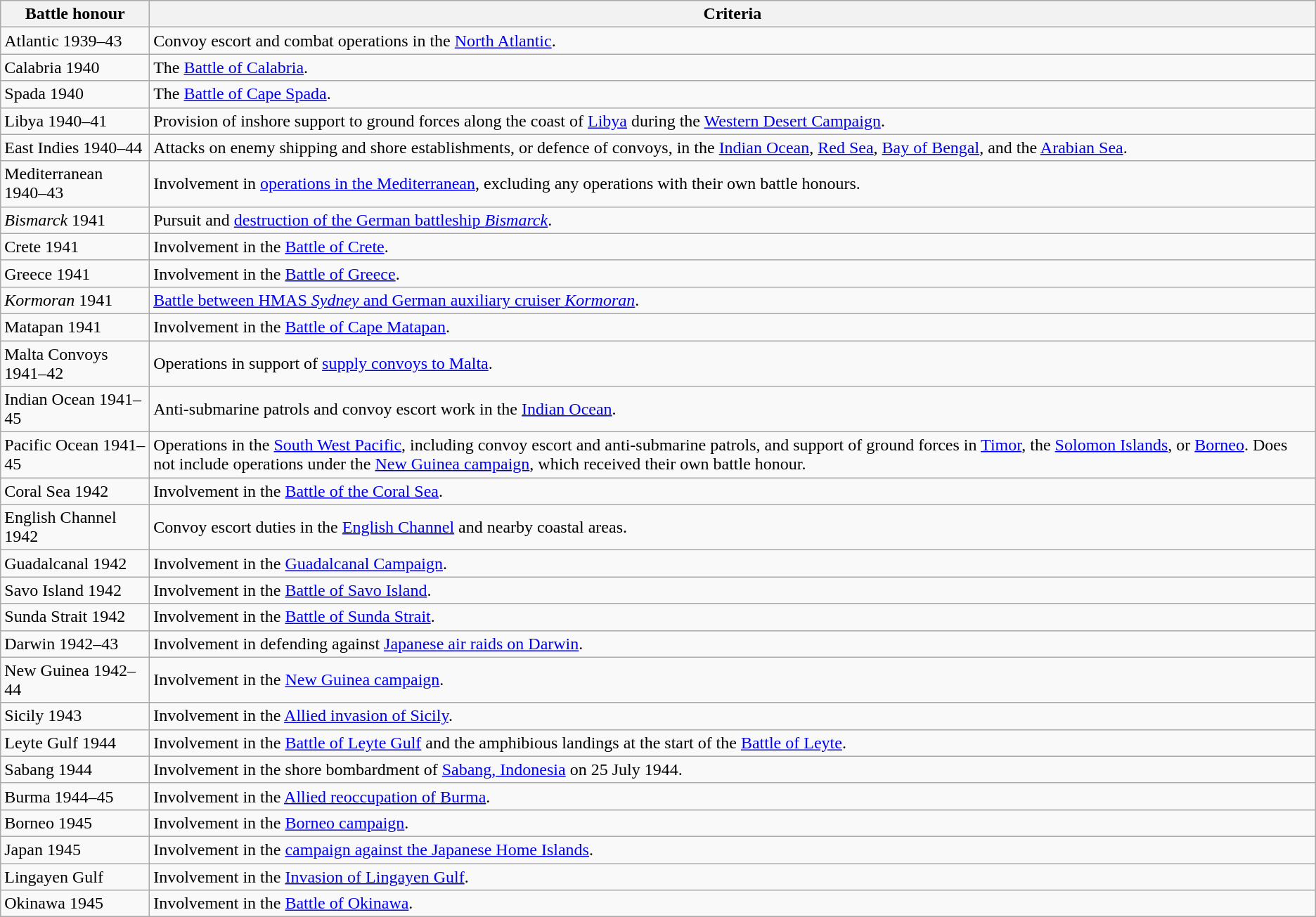<table class="wikitable" border="1">
<tr>
<th>Battle honour</th>
<th>Criteria</th>
</tr>
<tr>
<td>Atlantic 1939–43</td>
<td>Convoy escort and combat operations in the <a href='#'>North Atlantic</a>.</td>
</tr>
<tr>
<td>Calabria 1940</td>
<td>The <a href='#'>Battle of Calabria</a>.</td>
</tr>
<tr>
<td>Spada 1940</td>
<td>The <a href='#'>Battle of Cape Spada</a>.</td>
</tr>
<tr>
<td>Libya 1940–41</td>
<td>Provision of inshore support to ground forces along the coast of <a href='#'>Libya</a> during the <a href='#'>Western Desert Campaign</a>.</td>
</tr>
<tr>
<td>East Indies 1940–44</td>
<td>Attacks on enemy shipping and shore establishments, or defence of convoys, in the <a href='#'>Indian Ocean</a>, <a href='#'>Red Sea</a>, <a href='#'>Bay of Bengal</a>, and the <a href='#'>Arabian Sea</a>.</td>
</tr>
<tr>
<td>Mediterranean 1940–43</td>
<td>Involvement in <a href='#'>operations in the Mediterranean</a>, excluding any operations with their own battle honours.</td>
</tr>
<tr>
<td><em>Bismarck</em> 1941</td>
<td>Pursuit and <a href='#'>destruction of the German battleship <em>Bismarck</em></a>.</td>
</tr>
<tr>
<td>Crete 1941</td>
<td>Involvement in the <a href='#'>Battle of Crete</a>.</td>
</tr>
<tr>
<td>Greece 1941</td>
<td>Involvement in the <a href='#'>Battle of Greece</a>.</td>
</tr>
<tr>
<td><em>Kormoran</em> 1941</td>
<td><a href='#'>Battle between HMAS <em>Sydney</em> and German auxiliary cruiser <em>Kormoran</em></a>.</td>
</tr>
<tr>
<td>Matapan 1941</td>
<td>Involvement in the <a href='#'>Battle of Cape Matapan</a>.</td>
</tr>
<tr>
<td>Malta Convoys 1941–42</td>
<td>Operations in support of <a href='#'>supply convoys to Malta</a>.</td>
</tr>
<tr>
<td>Indian Ocean 1941–45</td>
<td>Anti-submarine patrols and convoy escort work in the <a href='#'>Indian Ocean</a>.</td>
</tr>
<tr>
<td>Pacific Ocean 1941–45</td>
<td>Operations in the <a href='#'>South West Pacific</a>, including convoy escort and anti-submarine patrols, and support of ground forces in <a href='#'>Timor</a>, the <a href='#'>Solomon Islands</a>, or <a href='#'>Borneo</a>. Does not include operations under the <a href='#'>New Guinea campaign</a>, which received their own battle honour.</td>
</tr>
<tr>
<td>Coral Sea 1942</td>
<td>Involvement in the <a href='#'>Battle of the Coral Sea</a>.</td>
</tr>
<tr>
<td>English Channel 1942</td>
<td>Convoy escort duties in the <a href='#'>English Channel</a> and nearby coastal areas.</td>
</tr>
<tr>
<td>Guadalcanal 1942</td>
<td>Involvement in the <a href='#'>Guadalcanal Campaign</a>.</td>
</tr>
<tr>
<td>Savo Island 1942</td>
<td>Involvement in the <a href='#'>Battle of Savo Island</a>.</td>
</tr>
<tr>
<td>Sunda Strait 1942</td>
<td>Involvement in the <a href='#'>Battle of Sunda Strait</a>.</td>
</tr>
<tr>
<td>Darwin 1942–43</td>
<td>Involvement in defending against <a href='#'>Japanese air raids on Darwin</a>.</td>
</tr>
<tr>
<td>New Guinea 1942–44</td>
<td>Involvement in the <a href='#'>New Guinea campaign</a>.</td>
</tr>
<tr>
<td>Sicily 1943</td>
<td>Involvement in the <a href='#'>Allied invasion of Sicily</a>.</td>
</tr>
<tr>
<td>Leyte Gulf 1944</td>
<td>Involvement in the <a href='#'>Battle of Leyte Gulf</a> and the amphibious landings at the start of the <a href='#'>Battle of Leyte</a>.</td>
</tr>
<tr>
<td>Sabang 1944</td>
<td>Involvement in the shore bombardment of <a href='#'>Sabang, Indonesia</a> on 25 July 1944.</td>
</tr>
<tr>
<td>Burma 1944–45</td>
<td>Involvement in the <a href='#'>Allied reoccupation of Burma</a>.</td>
</tr>
<tr>
<td>Borneo 1945</td>
<td>Involvement in the <a href='#'>Borneo campaign</a>.</td>
</tr>
<tr>
<td>Japan 1945</td>
<td>Involvement in the <a href='#'>campaign against the Japanese Home Islands</a>.</td>
</tr>
<tr>
<td>Lingayen Gulf</td>
<td>Involvement in the <a href='#'>Invasion of Lingayen Gulf</a>.</td>
</tr>
<tr>
<td>Okinawa 1945</td>
<td>Involvement in the <a href='#'>Battle of Okinawa</a>.</td>
</tr>
</table>
